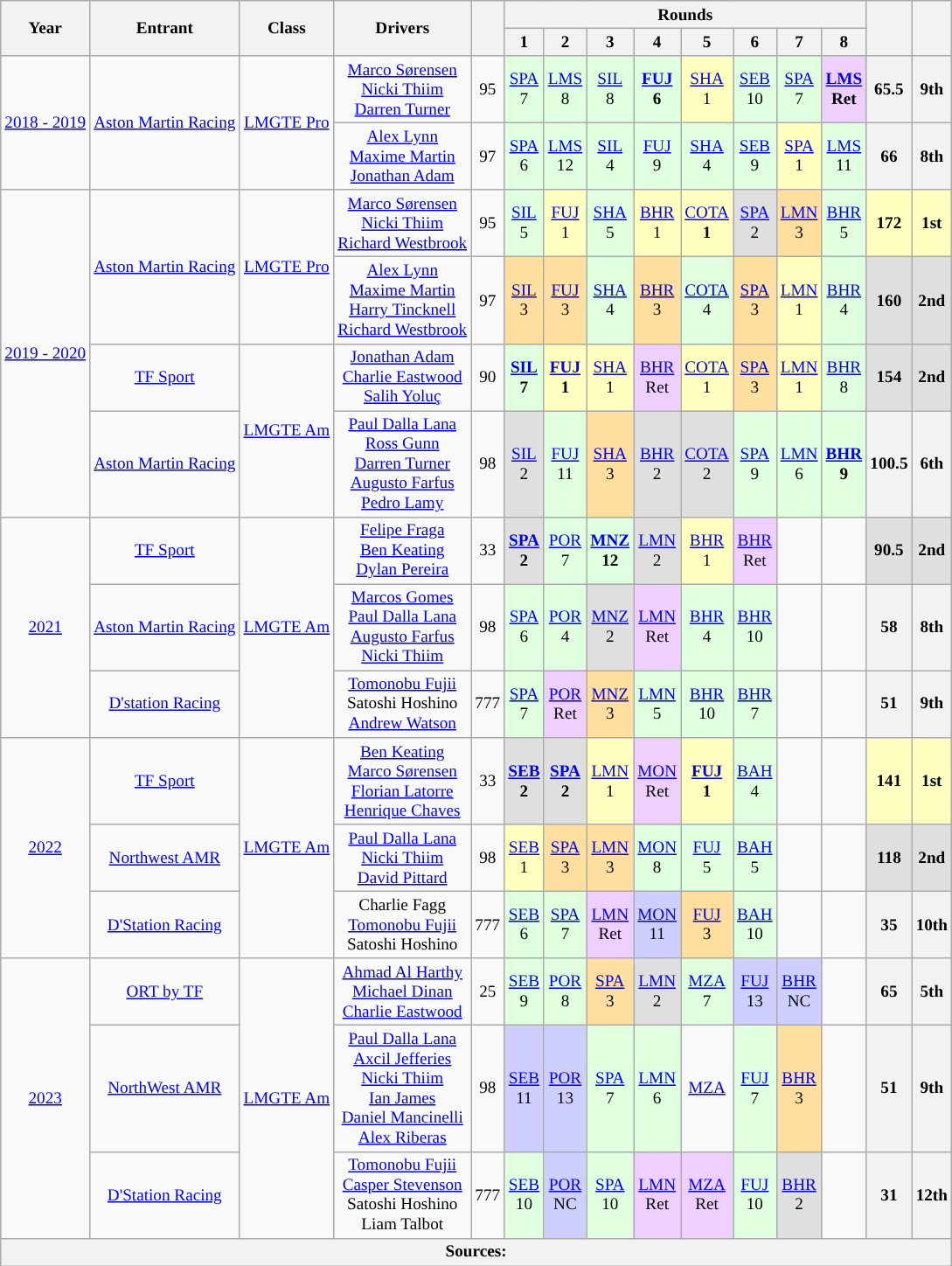<table class="wikitable" style="text-align:center; font-size:80%">
<tr>
<th rowspan="2">Year</th>
<th rowspan="2">Entrant</th>
<th rowspan="2">Class</th>
<th rowspan="2">Drivers</th>
<th rowspan="2"></th>
<th colspan="8">Rounds</th>
<th rowspan="2" scope="col"></th>
<th rowspan="2" scope="col"></th>
</tr>
<tr>
<th scope="col">1</th>
<th scope="col">2</th>
<th scope="col">3</th>
<th scope="col">4</th>
<th scope="col">5</th>
<th scope="col">6</th>
<th scope="col">7</th>
<th scope="col">8</th>
</tr>
<tr>
<td rowspan="2"><a href='#'>2018 - 2019</a></td>
<td rowspan="2"> <a href='#'>Aston Martin Racing</a></td>
<td rowspan="2"><a href='#'>LMGTE Pro</a></td>
<td> <a href='#'>Marco Sørensen</a><br> <a href='#'>Nicki Thiim</a><br> <a href='#'>Darren Turner</a></td>
<td>95</td>
<td style="background:#DFFFDF;"><a href='#'>SPA</a><br>7</td>
<td style="background:#DFFFDF;"><a href='#'>LMS</a><br>8</td>
<td style="background:#DFFFDF;"><a href='#'>SIL</a><br>8</td>
<td style="background:#DFFFDF;"><strong><a href='#'>FUJ</a><br>6</strong></td>
<td style="background:#FFFFBF;"><a href='#'>SHA</a><br>1</td>
<td style="background:#DFFFDF;"><a href='#'>SEB</a><br>10</td>
<td style="background:#DFFFDF;"><a href='#'>SPA</a><br>7</td>
<td style="background:#EFCFFF;"><strong><a href='#'>LMS</a><br>Ret</strong></td>
<th>65.5</th>
<th>9th</th>
</tr>
<tr>
<td> <a href='#'>Alex Lynn</a><br> <a href='#'>Maxime Martin</a><br> <a href='#'>Jonathan Adam</a></td>
<td>97</td>
<td style="background:#DFFFDF;"><a href='#'>SPA</a><br>6</td>
<td style="background:#DFFFDF;"><a href='#'>LMS</a><br>12</td>
<td style="background:#DFFFDF;"><a href='#'>SIL</a><br>4</td>
<td style="background:#DFFFDF;"><a href='#'>FUJ</a><br>9</td>
<td style="background:#DFFFDF;"><a href='#'>SHA</a><br>4</td>
<td style="background:#DFFFDF;"><a href='#'>SEB</a><br>9</td>
<td style="background:#FFFFBF;"><a href='#'>SPA</a><br>1</td>
<td style="background:#DFFFDF;"><a href='#'>LMS</a><br>11</td>
<th>66</th>
<th>8th</th>
</tr>
<tr>
<td rowspan="4"><a href='#'>2019 - 2020</a></td>
<td rowspan="2"> <a href='#'>Aston Martin Racing</a></td>
<td rowspan="2"><a href='#'>LMGTE Pro</a></td>
<td> <a href='#'>Marco Sørensen</a><br> <a href='#'>Nicki Thiim</a><br> <a href='#'>Richard Westbrook</a></td>
<td>95</td>
<td style="background:#DFFFDF;"><a href='#'>SIL</a><br>5</td>
<td style="background:#FFFFBF;"><a href='#'>FUJ</a><br>1</td>
<td style="background:#DFFFDF;"><a href='#'>SHA</a><br>5</td>
<td style="background:#FFFFBF;"><a href='#'>BHR</a><br>1</td>
<td style="background:#FFFFBF;"><a href='#'>COTA</a><br><strong>1</strong></td>
<td style="background:#DFDFDF;”"><a href='#'>SPA</a><br>2</td>
<td style="background:#FFDF9F;"><a href='#'>LMN</a><br>3</td>
<td style="background:#DFFFDF;"><a href='#'>BHR</a><br>5</td>
<th style="background:#FFFFBF;">172</th>
<th style="background:#FFFFBF;">1st</th>
</tr>
<tr>
<td> <a href='#'>Alex Lynn</a><br> <a href='#'>Maxime Martin</a><br> <a href='#'>Harry Tincknell</a><br> <a href='#'>Richard Westbrook</a></td>
<td>97</td>
<td style="background:#FFDF9F;"><a href='#'>SIL</a><br>3</td>
<td style="background:#FFDF9F;"><a href='#'>FUJ</a><br>3</td>
<td style="background:#DFFFDF;"><a href='#'>SHA</a><br>4</td>
<td style="background:#FFDF9F;"><a href='#'>BHR</a><br>3</td>
<td style="background:#DFFFDF;"><a href='#'>COTA</a><br>4</td>
<td style="background:#FFDF9F;"><a href='#'>SPA</a><br>3</td>
<td style="background:#FFFFBF;"><a href='#'>LMN</a><br>1</td>
<td style="background:#DFFFDF;"><a href='#'>BHR</a><br>4</td>
<th style="background:#DFDFDF;”">160</th>
<th style="background:#DFDFDF;”">2nd</th>
</tr>
<tr>
<td> <a href='#'>TF Sport</a></td>
<td rowspan="2"><a href='#'>LMGTE Am</a></td>
<td> <a href='#'>Jonathan Adam</a><br> <a href='#'>Charlie Eastwood</a><br> <a href='#'>Salih Yoluç</a></td>
<td>90</td>
<td style="background:#DFFFDF;"><strong><a href='#'>SIL</a><br>7</strong></td>
<td style="background:#FFFFBF;"><strong><a href='#'>FUJ</a><br>1</strong></td>
<td style="background:#FFFFBF;"><a href='#'>SHA</a><br>1</td>
<td style="background:#EFCFFF;"><a href='#'>BHR</a><br>Ret</td>
<td style="background:#FFFFBF;"><a href='#'>COTA</a><br>1</td>
<td style="background:#FFDF9F;"><a href='#'>SPA</a><br>3</td>
<td style="background:#FFFFBF;"><a href='#'>LMN</a><br>1</td>
<td style="background:#DFFFDF;"><a href='#'>BHR</a><br>8</td>
<th style="background:#DFDFDF;”">154</th>
<th style="background:#DFDFDF;”">2nd</th>
</tr>
<tr>
<td> <a href='#'>Aston Martin Racing</a></td>
<td> <a href='#'>Paul Dalla Lana</a><br> <a href='#'>Ross Gunn</a><br> <a href='#'>Darren Turner</a><br> <a href='#'>Augusto Farfus</a><br> <a href='#'>Pedro Lamy</a></td>
<td>98</td>
<td style="background:#DFDFDF;”"><a href='#'>SIL</a><br>2</td>
<td style="background:#DFFFDF;"><a href='#'>FUJ</a><br>11</td>
<td style="background:#FFDF9F;"><a href='#'>SHA</a><br>3</td>
<td style="background:#DFDFDF;”"><a href='#'>BHR</a><br>2</td>
<td style="background:#DFDFDF;”"><a href='#'>COTA</a><br>2</td>
<td style="background:#DFFFDF;"><a href='#'>SPA</a><br>9</td>
<td style="background:#DFFFDF;"><a href='#'>LMN</a><br>6</td>
<td style="background:#DFFFDF;"><strong><a href='#'>BHR</a><br>9</strong></td>
<th>100.5</th>
<th>6th</th>
</tr>
<tr>
<td rowspan="3"><a href='#'>2021</a></td>
<td> <a href='#'>TF Sport</a></td>
<td rowspan="3"><a href='#'>LMGTE Am</a></td>
<td> <a href='#'>Felipe Fraga</a><br> <a href='#'>Ben Keating</a><br> <a href='#'>Dylan Pereira</a></td>
<td>33</td>
<td style="background:#dfdfdf;"><strong><a href='#'>SPA</a><br>2</strong></td>
<td style="background:#dfffdf;"><a href='#'>POR</a><br>7</td>
<td style="background:#dfffdf;"><strong><a href='#'>MNZ</a><br>12</strong></td>
<td style="background:#dfdfdf;"><a href='#'>LMN</a><br>2</td>
<td style="background:#FFFFBF;"><a href='#'>BHR</a><br>1</td>
<td style="background:#EFCFFF;"><a href='#'>BHR</a><br>Ret</td>
<td></td>
<td></td>
<th style="background:#dfdfdf;">90.5</th>
<th style="background:#dfdfdf;">2nd</th>
</tr>
<tr>
<td> <a href='#'>Aston Martin Racing</a></td>
<td> <a href='#'>Marcos Gomes</a><br> <a href='#'>Paul Dalla Lana</a><br> <a href='#'>Augusto Farfus</a><br> <a href='#'>Nicki Thiim</a></td>
<td>98</td>
<td style="background:#dfffdf;"><a href='#'>SPA</a><br>6</td>
<td style="background:#dfffdf;"><a href='#'>POR</a><br>4</td>
<td style="background:#dfdfdf;"><a href='#'>MNZ</a><br>2</td>
<td style="background:#EFCFFF;"><a href='#'>LMN</a><br>Ret</td>
<td style="background:#dfffdf;"><a href='#'>BHR</a><br>4</td>
<td style="background:#dfffdf;"><a href='#'>BHR</a><br>10</td>
<td></td>
<td></td>
<th>58</th>
<th>8th</th>
</tr>
<tr>
<td> <a href='#'>D'station Racing</a></td>
<td> <a href='#'>Tomonobu Fujii</a><br> Satoshi Hoshino<br> <a href='#'>Andrew Watson</a></td>
<td>777</td>
<td style="background:#dfffdf;"><a href='#'>SPA</a><br>7</td>
<td style="background:#EFCFFF;"><a href='#'>POR</a><br>Ret</td>
<td style="background:#FFDF9F;"><a href='#'>MNZ</a><br>3</td>
<td style="background:#dfffdf;"><a href='#'>LMN</a><br>5</td>
<td style="background:#dfffdf;"><a href='#'>BHR</a><br>10</td>
<td style="background:#dfffdf;"><a href='#'>BHR</a><br>7</td>
<td></td>
<td></td>
<th>51</th>
<th>9th</th>
</tr>
<tr>
<td rowspan="3"><a href='#'>2022</a></td>
<td> <a href='#'>TF Sport</a></td>
<td rowspan="3"><a href='#'>LMGTE Am</a></td>
<td> <a href='#'>Ben Keating</a><br> <a href='#'>Marco Sørensen</a><br> <a href='#'>Florian Latorre</a><br> <a href='#'>Henrique Chaves</a></td>
<td>33</td>
<td style="background:#dfdfdf;"><strong><a href='#'>SEB</a><br>2</strong></td>
<td style="background:#dfdfdf;"><strong><a href='#'>SPA</a><br>2</strong></td>
<td style="background:#ffffbf;"><a href='#'>LMN</a><br>1</td>
<td style="background:#EFCFFF;"><a href='#'>MON</a><br>Ret</td>
<td style="background:#ffffbf;"><strong><a href='#'>FUJ</a><br>1</strong></td>
<td style="background:#dfffdf;"><a href='#'>BAH</a><br>4</td>
<td></td>
<td></td>
<th style="background:#ffffbf;">141</th>
<th style="background:#ffffbf;">1st</th>
</tr>
<tr>
<td> <a href='#'>Northwest AMR</a></td>
<td> <a href='#'>Paul Dalla Lana</a><br> <a href='#'>Nicki Thiim</a><br> <a href='#'>David Pittard</a></td>
<td>98</td>
<td style="background:#ffffbf;"><a href='#'>SEB</a><br>1</td>
<td style="background:#ffdf9f;"><a href='#'>SPA</a><br>3</td>
<td style="background:#ffdf9f;"><a href='#'>LMN</a><br>3</td>
<td style="background:#dfffdf;"><a href='#'>MON</a><br>8</td>
<td style="background:#dfffdf;"><a href='#'>FUJ</a><br>5</td>
<td style="background:#dfffdf;"><a href='#'>BAH</a><br>5</td>
<td></td>
<td></td>
<th style="background:#dfdfdf;">118</th>
<th style="background:#dfdfdf;">2nd</th>
</tr>
<tr>
<td> <a href='#'>D'Station Racing</a></td>
<td> Charlie Fagg<br> <a href='#'>Tomonobu Fujii</a><br> Satoshi Hoshino</td>
<td>777</td>
<td style="background:#dfffdf;"><a href='#'>SEB</a><br>6</td>
<td style="background:#dfffdf;"><a href='#'>SPA</a><br>7</td>
<td style="background:#EFCFFF;"><a href='#'>LMN</a><br>Ret</td>
<td style="background:#cfcfff;"><a href='#'>MON</a><br>11</td>
<td style="background:#ffdf9f;"><a href='#'>FUJ</a><br>3</td>
<td style="background:#dfffdf;"><a href='#'>BAH</a><br>10</td>
<td></td>
<td></td>
<th>35</th>
<th>10th</th>
</tr>
<tr>
<td rowspan="3"><a href='#'>2023</a></td>
<td> <a href='#'>ORT by TF</a></td>
<td rowspan="3"><a href='#'>LMGTE Am</a></td>
<td> <a href='#'>Ahmad Al Harthy</a><br> <a href='#'>Michael Dinan</a><br> <a href='#'>Charlie Eastwood</a></td>
<td>25</td>
<td style="background:#DFFFDF;"><a href='#'>SEB</a><br>9</td>
<td style="background:#DFFFDF;"><a href='#'>POR</a><br>8</td>
<td style="background:#ffdf9f;"><a href='#'>SPA</a><br>3</td>
<td style="background:#dfdfdf;"><a href='#'>LMN</a><br>2</td>
<td style="background:#DFFFDF;"><a href='#'>MZA</a><br>7</td>
<td style="background:#cfcfff;"><a href='#'>FUJ</a><br>13</td>
<td style="background:#cfcfff;"><a href='#'>BHR</a><br>NC</td>
<td></td>
<th>65</th>
<th>5th</th>
</tr>
<tr>
<td> <a href='#'>NorthWest AMR</a></td>
<td> <a href='#'>Paul Dalla Lana</a><br> <a href='#'>Axcil Jefferies</a><br> <a href='#'>Nicki Thiim</a><br> <a href='#'>Ian James</a><br> <a href='#'>Daniel Mancinelli</a><br> <a href='#'>Alex Riberas</a></td>
<td>98</td>
<td style="background:#cfcfff;"><a href='#'>SEB</a><br>11</td>
<td style="background:#cfcfff;"><a href='#'>POR</a><br>13</td>
<td style="background:#DFFFDF;"><a href='#'>SPA</a><br>7</td>
<td style="background:#DFFFDF;"><a href='#'>LMN</a><br>6</td>
<td style="background:#;”"><a href='#'>MZA</a><br></td>
<td style="background:#DFFFDF;"><a href='#'>FUJ</a><br>7</td>
<td style="background:#FFDF9F;”"><a href='#'>BHR</a><br>3</td>
<td></td>
<th>51</th>
<th>9th</th>
</tr>
<tr>
<td> <a href='#'>D'Station Racing</a></td>
<td> <a href='#'>Tomonobu Fujii</a><br> <a href='#'>Casper Stevenson</a><br> Satoshi Hoshino<br> Liam Talbot</td>
<td>777</td>
<td style="background:#DFFFDF;"><a href='#'>SEB</a><br>10</td>
<td style="background:#cfcfff;"><a href='#'>POR</a><br>NC</td>
<td style="background:#DFFFDF;"><a href='#'>SPA</a><br>10</td>
<td style="background:#EFCFFF;"><a href='#'>LMN</a><br>Ret</td>
<td style="background:#EFCFFF;"><a href='#'>MZA</a><br>Ret</td>
<td style="background:#DFFFDF;"><a href='#'>FUJ</a><br>10</td>
<td style="background:#DFDFDF;”"><a href='#'>BHR</a><br>2</td>
<td></td>
<th>31</th>
<th>12th</th>
</tr>
<tr>
<th colspan="15">Sources:</th>
</tr>
</table>
